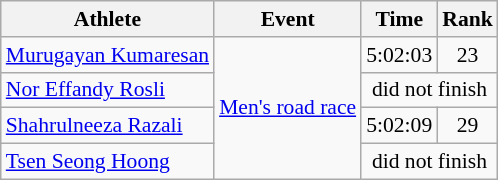<table class="wikitable" style="font-size:90%">
<tr>
<th>Athlete</th>
<th>Event</th>
<th>Time</th>
<th>Rank</th>
</tr>
<tr align=center>
<td align=left><a href='#'>Murugayan Kumaresan</a></td>
<td align=left rowspan=4><a href='#'>Men's road race</a></td>
<td>5:02:03</td>
<td>23</td>
</tr>
<tr align=center>
<td align=left><a href='#'>Nor Effandy Rosli</a></td>
<td colspan=2>did not finish</td>
</tr>
<tr align=center>
<td align=left><a href='#'>Shahrulneeza Razali</a></td>
<td>5:02:09</td>
<td>29</td>
</tr>
<tr align=center>
<td align=left><a href='#'>Tsen Seong Hoong</a></td>
<td colspan=2>did not finish</td>
</tr>
</table>
